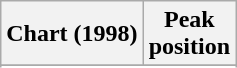<table class="wikitable sortable plainrowheaders" style="text-align:center">
<tr>
<th scope="col">Chart (1998)</th>
<th scope="col">Peak<br>position</th>
</tr>
<tr>
</tr>
<tr>
</tr>
<tr>
</tr>
</table>
